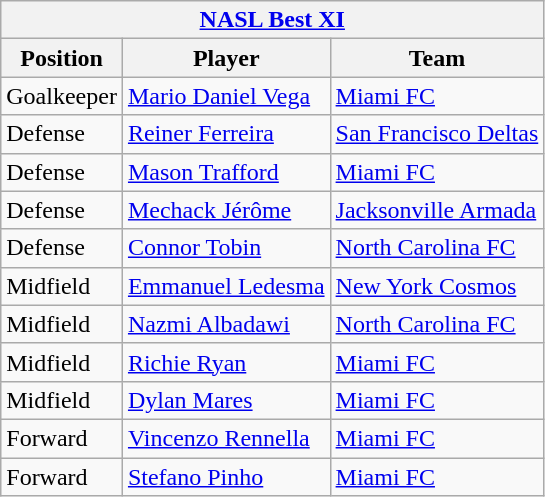<table class="wikitable">
<tr>
<th colspan=7><a href='#'>NASL Best XI</a></th>
</tr>
<tr>
<th>Position</th>
<th>Player</th>
<th>Team</th>
</tr>
<tr>
<td>Goalkeeper</td>
<td> <a href='#'>Mario Daniel Vega</a></td>
<td><a href='#'>Miami FC</a></td>
</tr>
<tr>
<td>Defense</td>
<td> <a href='#'>Reiner Ferreira</a></td>
<td><a href='#'>San Francisco Deltas</a></td>
</tr>
<tr>
<td>Defense</td>
<td> <a href='#'>Mason Trafford</a></td>
<td><a href='#'>Miami FC</a></td>
</tr>
<tr>
<td>Defense</td>
<td> <a href='#'>Mechack Jérôme</a></td>
<td><a href='#'>Jacksonville Armada</a></td>
</tr>
<tr>
<td>Defense</td>
<td> <a href='#'>Connor Tobin</a></td>
<td><a href='#'>North Carolina FC</a></td>
</tr>
<tr>
<td>Midfield</td>
<td> <a href='#'>Emmanuel Ledesma</a></td>
<td><a href='#'>New York Cosmos</a></td>
</tr>
<tr>
<td>Midfield</td>
<td> <a href='#'>Nazmi Albadawi</a></td>
<td><a href='#'>North Carolina FC</a></td>
</tr>
<tr>
<td>Midfield</td>
<td> <a href='#'>Richie Ryan</a></td>
<td><a href='#'>Miami FC</a></td>
</tr>
<tr>
<td>Midfield</td>
<td> <a href='#'>Dylan Mares</a></td>
<td><a href='#'>Miami FC</a></td>
</tr>
<tr>
<td>Forward</td>
<td> <a href='#'>Vincenzo Rennella</a></td>
<td><a href='#'>Miami FC</a></td>
</tr>
<tr>
<td>Forward</td>
<td> <a href='#'>Stefano Pinho</a></td>
<td><a href='#'>Miami FC</a></td>
</tr>
</table>
